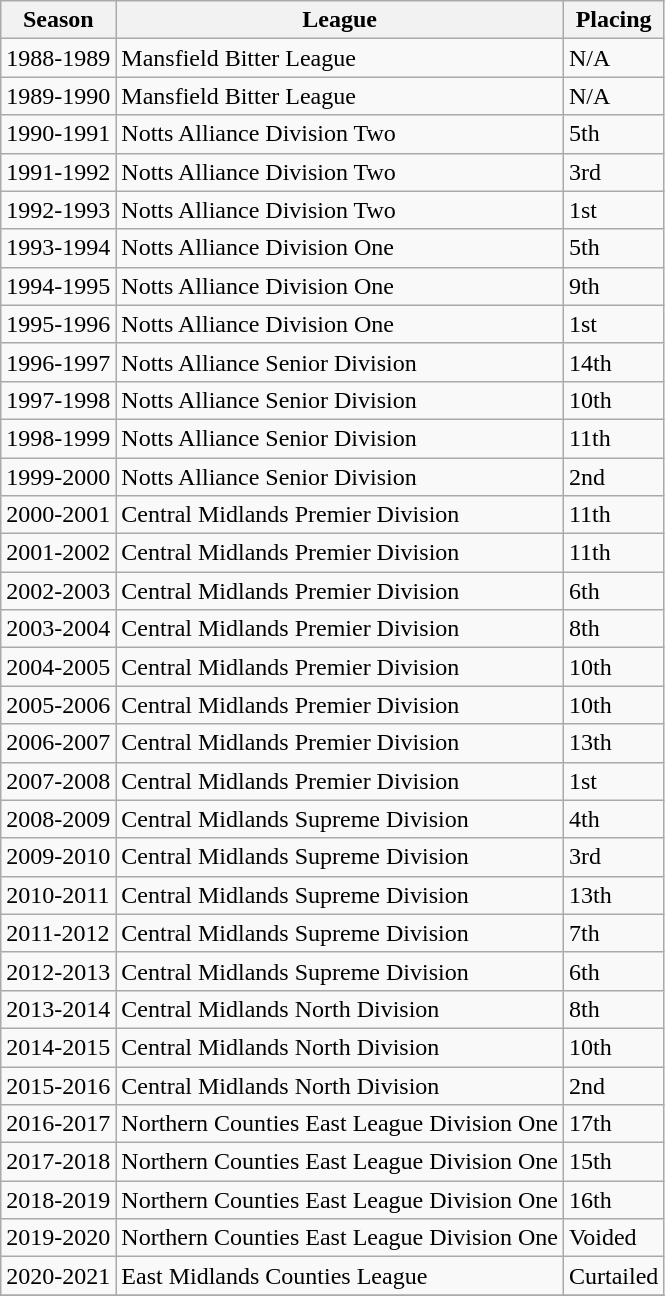<table class="wikitable">
<tr>
<th>Season</th>
<th>League</th>
<th>Placing</th>
</tr>
<tr>
<td>1988-1989</td>
<td>Mansfield Bitter League</td>
<td>N/A</td>
</tr>
<tr>
<td>1989-1990</td>
<td>Mansfield Bitter League</td>
<td>N/A</td>
</tr>
<tr>
<td>1990-1991</td>
<td>Notts Alliance Division Two</td>
<td>5th</td>
</tr>
<tr>
<td>1991-1992</td>
<td>Notts Alliance Division Two</td>
<td>3rd</td>
</tr>
<tr>
<td>1992-1993</td>
<td>Notts Alliance Division Two</td>
<td>1st</td>
</tr>
<tr>
<td>1993-1994</td>
<td>Notts Alliance Division One</td>
<td>5th</td>
</tr>
<tr>
<td>1994-1995</td>
<td>Notts Alliance Division One</td>
<td>9th</td>
</tr>
<tr>
<td>1995-1996</td>
<td>Notts Alliance Division One</td>
<td>1st</td>
</tr>
<tr>
<td>1996-1997</td>
<td>Notts Alliance Senior Division</td>
<td>14th</td>
</tr>
<tr>
<td>1997-1998</td>
<td>Notts Alliance Senior Division</td>
<td>10th</td>
</tr>
<tr>
<td>1998-1999</td>
<td>Notts Alliance Senior Division</td>
<td>11th</td>
</tr>
<tr>
<td>1999-2000</td>
<td>Notts Alliance Senior Division</td>
<td>2nd</td>
</tr>
<tr>
<td>2000-2001</td>
<td>Central Midlands Premier Division</td>
<td>11th</td>
</tr>
<tr>
<td>2001-2002</td>
<td>Central Midlands Premier Division</td>
<td>11th</td>
</tr>
<tr>
<td>2002-2003</td>
<td>Central Midlands Premier Division</td>
<td>6th</td>
</tr>
<tr>
<td>2003-2004</td>
<td>Central Midlands Premier Division</td>
<td>8th</td>
</tr>
<tr>
<td>2004-2005</td>
<td>Central Midlands Premier Division</td>
<td>10th</td>
</tr>
<tr>
<td>2005-2006</td>
<td>Central Midlands Premier Division</td>
<td>10th</td>
</tr>
<tr>
<td>2006-2007</td>
<td>Central Midlands Premier Division</td>
<td>13th</td>
</tr>
<tr>
<td>2007-2008</td>
<td>Central Midlands Premier Division</td>
<td>1st</td>
</tr>
<tr>
<td>2008-2009</td>
<td>Central Midlands Supreme Division</td>
<td>4th</td>
</tr>
<tr>
<td>2009-2010</td>
<td>Central Midlands Supreme Division</td>
<td>3rd</td>
</tr>
<tr>
<td>2010-2011</td>
<td>Central Midlands Supreme Division</td>
<td>13th</td>
</tr>
<tr>
<td>2011-2012</td>
<td>Central Midlands Supreme Division</td>
<td>7th</td>
</tr>
<tr>
<td>2012-2013</td>
<td>Central Midlands Supreme Division</td>
<td>6th</td>
</tr>
<tr>
<td>2013-2014</td>
<td>Central Midlands North Division</td>
<td>8th</td>
</tr>
<tr>
<td>2014-2015</td>
<td>Central Midlands North Division</td>
<td>10th</td>
</tr>
<tr>
<td>2015-2016</td>
<td>Central Midlands North Division</td>
<td>2nd</td>
</tr>
<tr>
<td>2016-2017</td>
<td>Northern Counties East League Division One</td>
<td>17th</td>
</tr>
<tr>
<td>2017-2018</td>
<td>Northern Counties East League Division One</td>
<td>15th</td>
</tr>
<tr>
<td>2018-2019</td>
<td>Northern Counties East League Division One</td>
<td>16th</td>
</tr>
<tr>
<td>2019-2020</td>
<td>Northern Counties East League Division One</td>
<td>Voided</td>
</tr>
<tr>
<td>2020-2021</td>
<td>East Midlands Counties League</td>
<td>Curtailed</td>
</tr>
<tr>
</tr>
</table>
